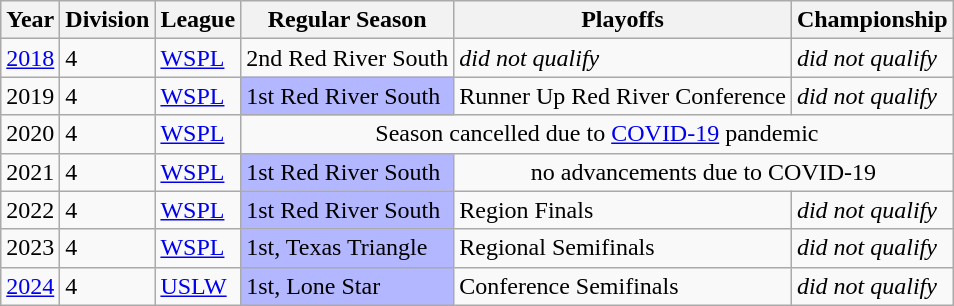<table class="wikitable">
<tr>
<th>Year</th>
<th>Division</th>
<th>League</th>
<th>Regular Season</th>
<th>Playoffs</th>
<th>Championship</th>
</tr>
<tr>
<td><a href='#'>2018</a></td>
<td>4</td>
<td><a href='#'>WSPL</a></td>
<td>2nd Red River South</td>
<td><em>did not qualify</em></td>
<td><em>did not qualify</em></td>
</tr>
<tr>
<td>2019</td>
<td>4</td>
<td><a href='#'>WSPL</a></td>
<td bgcolor="B3B7FF">1st Red River South</td>
<td>Runner Up Red River Conference</td>
<td><em>did not qualify</em></td>
</tr>
<tr>
<td>2020</td>
<td>4</td>
<td><a href='#'>WSPL</a></td>
<td colspan=3 style=text-align:center>Season cancelled due to <a href='#'>COVID-19</a> pandemic</td>
</tr>
<tr>
<td>2021</td>
<td>4</td>
<td><a href='#'>WSPL</a></td>
<td bgcolor="B3B7FF">1st Red River South</td>
<td colspan=2 style=text-align:center>no advancements due to COVID-19</td>
</tr>
<tr>
<td>2022</td>
<td>4</td>
<td><a href='#'>WSPL</a></td>
<td bgcolor="B3B7FF">1st Red River South</td>
<td>Region Finals</td>
<td><em>did not qualify</em></td>
</tr>
<tr>
<td>2023</td>
<td>4</td>
<td><a href='#'>WSPL</a></td>
<td bgcolor="B3B7FF">1st, Texas Triangle</td>
<td>Regional Semifinals</td>
<td><em>did not qualify</em></td>
</tr>
<tr>
<td><a href='#'>2024</a></td>
<td>4</td>
<td><a href='#'>USLW</a></td>
<td bgcolor="B3B7FF">1st, Lone Star</td>
<td>Conference Semifinals</td>
<td><em>did not qualify</em></td>
</tr>
</table>
